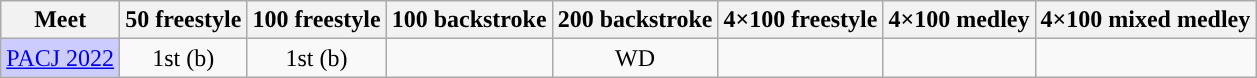<table class="sortable wikitable">
<tr>
<th>Meet</th>
<th class="unsortable">50 freestyle</th>
<th class="unsortable">100 freestyle</th>
<th class="unsortable">100 backstroke</th>
<th class="unsortable">200 backstroke</th>
<th class="unsortable">4×100 freestyle</th>
<th class="unsortable">4×100 medley</th>
<th class="unsortable">4×100 mixed medley</th>
</tr>
<tr>
<td style="background:#ccccff"><a href='#'>PACJ 2022</a></td>
<td align="center">1st (b)</td>
<td align="center">1st (b)</td>
<td align="center"></td>
<td align="center">WD</td>
<td align="center"></td>
<td align="center"></td>
<td align="center"></td>
</tr>
</table>
